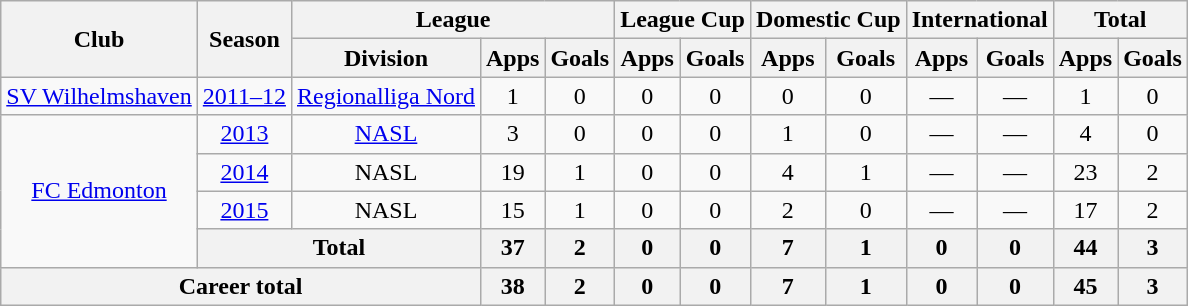<table class="wikitable" style="text-align:center">
<tr>
<th rowspan="2">Club</th>
<th rowspan="2">Season</th>
<th colspan="3">League</th>
<th colspan="2">League Cup</th>
<th colspan="2">Domestic Cup</th>
<th colspan="2">International</th>
<th colspan="2">Total</th>
</tr>
<tr>
<th>Division</th>
<th>Apps</th>
<th>Goals</th>
<th>Apps</th>
<th>Goals</th>
<th>Apps</th>
<th>Goals</th>
<th>Apps</th>
<th>Goals</th>
<th>Apps</th>
<th>Goals</th>
</tr>
<tr>
<td><a href='#'>SV Wilhelmshaven</a></td>
<td><a href='#'>2011–12</a></td>
<td><a href='#'>Regionalliga Nord</a></td>
<td>1</td>
<td>0</td>
<td>0</td>
<td>0</td>
<td>0</td>
<td>0</td>
<td>—</td>
<td>—</td>
<td>1</td>
<td>0</td>
</tr>
<tr>
<td rowspan="4"><a href='#'>FC Edmonton</a></td>
<td><a href='#'>2013</a></td>
<td><a href='#'>NASL</a></td>
<td>3</td>
<td>0</td>
<td>0</td>
<td>0</td>
<td>1</td>
<td>0</td>
<td>—</td>
<td>—</td>
<td>4</td>
<td>0</td>
</tr>
<tr>
<td><a href='#'>2014</a></td>
<td>NASL</td>
<td>19</td>
<td>1</td>
<td>0</td>
<td>0</td>
<td>4</td>
<td>1</td>
<td>—</td>
<td>—</td>
<td>23</td>
<td>2</td>
</tr>
<tr>
<td><a href='#'>2015</a></td>
<td>NASL</td>
<td>15</td>
<td>1</td>
<td>0</td>
<td>0</td>
<td>2</td>
<td>0</td>
<td>—</td>
<td>—</td>
<td>17</td>
<td>2</td>
</tr>
<tr>
<th colspan="2">Total</th>
<th>37</th>
<th>2</th>
<th>0</th>
<th>0</th>
<th>7</th>
<th>1</th>
<th>0</th>
<th>0</th>
<th>44</th>
<th>3</th>
</tr>
<tr>
<th colspan="3">Career total</th>
<th>38</th>
<th>2</th>
<th>0</th>
<th>0</th>
<th>7</th>
<th>1</th>
<th>0</th>
<th>0</th>
<th>45</th>
<th>3</th>
</tr>
</table>
